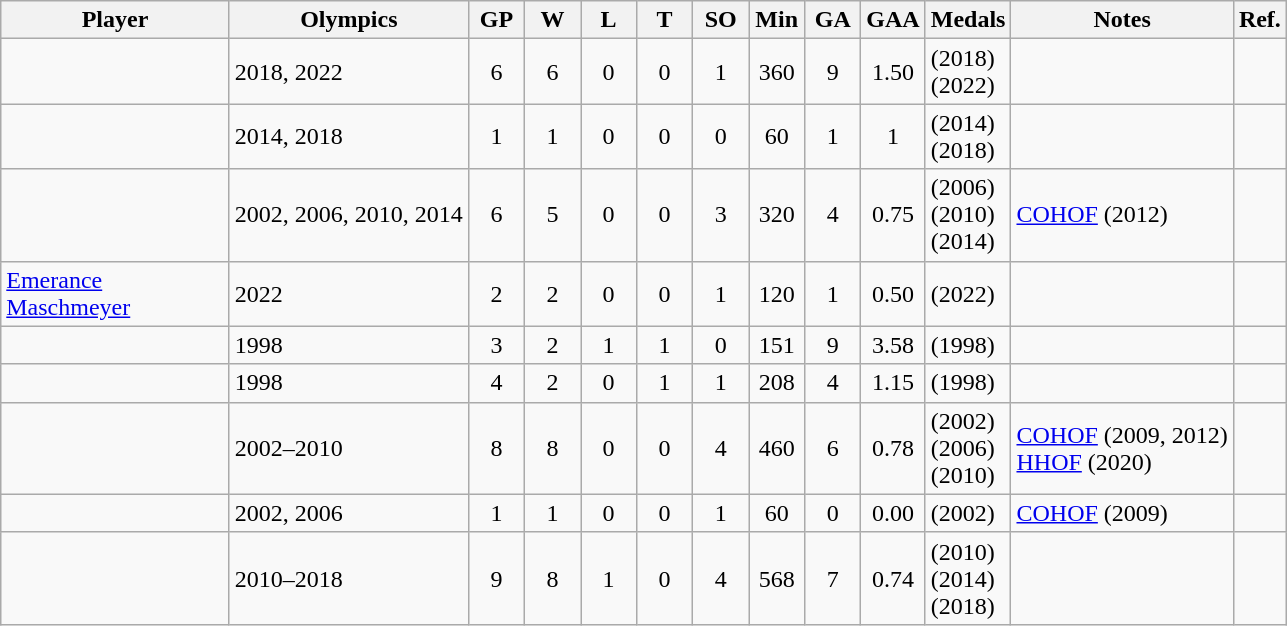<table class="wikitable sortable" style="text-align:center">
<tr>
<th width=145px>Player</th>
<th>Olympics</th>
<th width=30px>GP<br></th>
<th width=30px>W<br></th>
<th width=30px>L<br></th>
<th width=30px>T<br></th>
<th width=30px>SO<br></th>
<th width=30px>Min<br></th>
<th width=30px>GA<br></th>
<th>GAA<br></th>
<th>Medals</th>
<th class="unsortable">Notes</th>
<th class="unsortable">Ref.</th>
</tr>
<tr>
<td align=left></td>
<td align=left>2018, 2022</td>
<td>6</td>
<td>6</td>
<td>0</td>
<td>0</td>
<td>1</td>
<td>360</td>
<td>9</td>
<td>1.50</td>
<td align=left> (2018)<br> (2022)</td>
<td></td>
<td></td>
</tr>
<tr>
<td align=left></td>
<td align=left>2014, 2018</td>
<td>1</td>
<td>1</td>
<td>0</td>
<td>0</td>
<td>0</td>
<td>60</td>
<td>1</td>
<td>1</td>
<td align=left> (2014)<br> (2018)</td>
<td></td>
<td><br></td>
</tr>
<tr>
<td align=left></td>
<td align=left>2002, 2006, 2010, 2014</td>
<td>6</td>
<td>5</td>
<td>0</td>
<td>0</td>
<td>3</td>
<td>320</td>
<td>4</td>
<td>0.75</td>
<td align=left> (2006)<br> (2010)<br> (2014)</td>
<td align=left><a href='#'>COHOF</a> (2012)</td>
<td><br><br></td>
</tr>
<tr>
<td align=left><a href='#'>Emerance Maschmeyer</a></td>
<td align=left>2022</td>
<td>2</td>
<td>2</td>
<td>0</td>
<td>0</td>
<td>1</td>
<td>120</td>
<td>1</td>
<td>0.50</td>
<td align=left> (2022)</td>
<td></td>
<td></td>
</tr>
<tr>
<td align="left"></td>
<td align=left>1998</td>
<td>3</td>
<td>2</td>
<td>1</td>
<td>1</td>
<td>0</td>
<td>151</td>
<td>9</td>
<td>3.58</td>
<td align="left"> (1998)</td>
<td></td>
<td></td>
</tr>
<tr>
<td align="left"></td>
<td align=left>1998</td>
<td>4</td>
<td>2</td>
<td>0</td>
<td>1</td>
<td>1</td>
<td>208</td>
<td>4</td>
<td>1.15</td>
<td align="left"> (1998)</td>
<td></td>
<td></td>
</tr>
<tr>
<td align="left"></td>
<td align=left>2002–2010</td>
<td>8</td>
<td>8</td>
<td>0</td>
<td>0</td>
<td>4</td>
<td>460</td>
<td>6</td>
<td>0.78</td>
<td align="left"> (2002)<br> (2006)<br> (2010)</td>
<td align="left"><a href='#'>COHOF</a> (2009, 2012)<br><a href='#'>HHOF</a> (2020)</td>
<td><br><br></td>
</tr>
<tr>
<td align="left"></td>
<td align=left>2002, 2006</td>
<td>1</td>
<td>1</td>
<td>0</td>
<td>0</td>
<td>1</td>
<td>60</td>
<td>0</td>
<td>0.00</td>
<td align="left"> (2002)</td>
<td align="left"><a href='#'>COHOF</a> (2009)</td>
<td></td>
</tr>
<tr>
<td align="left"></td>
<td align=left>2010–2018</td>
<td>9</td>
<td>8</td>
<td>1</td>
<td>0</td>
<td>4</td>
<td>568</td>
<td>7</td>
<td>0.74</td>
<td align="left"> (2010)<br> (2014)<br> (2018)</td>
<td align="left"></td>
<td><br><br></td>
</tr>
</table>
